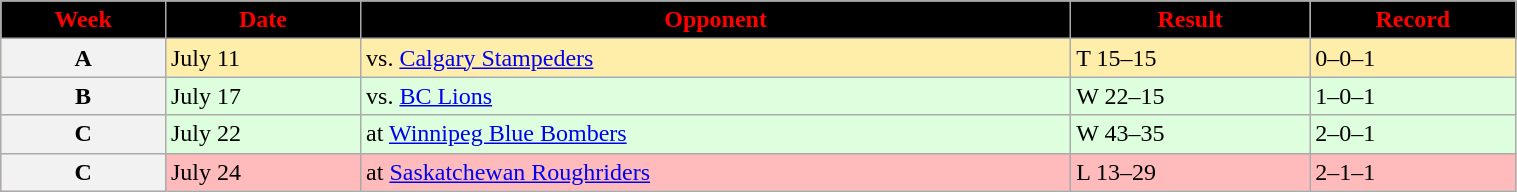<table class="wikitable" width="80%">
<tr align="center"  style="background:black;color:red;">
<td><strong>Week</strong></td>
<td><strong>Date</strong></td>
<td><strong>Opponent</strong></td>
<td><strong>Result</strong></td>
<td><strong>Record</strong></td>
</tr>
<tr style="background:#ffeeaa">
<th>A</th>
<td>July 11</td>
<td>vs. <a href='#'>Calgary Stampeders</a></td>
<td>T 15–15</td>
<td>0–0–1</td>
</tr>
<tr style="background:#ddffdd">
<th>B</th>
<td>July 17</td>
<td>vs. <a href='#'>BC Lions</a></td>
<td>W 22–15</td>
<td>1–0–1</td>
</tr>
<tr style="background:#ddffdd">
<th>C</th>
<td>July 22</td>
<td>at <a href='#'>Winnipeg Blue Bombers</a></td>
<td>W 43–35</td>
<td>2–0–1</td>
</tr>
<tr style="background:#ffbbbb">
<th>C</th>
<td>July 24</td>
<td>at <a href='#'>Saskatchewan Roughriders</a></td>
<td>L 13–29</td>
<td>2–1–1</td>
</tr>
</table>
